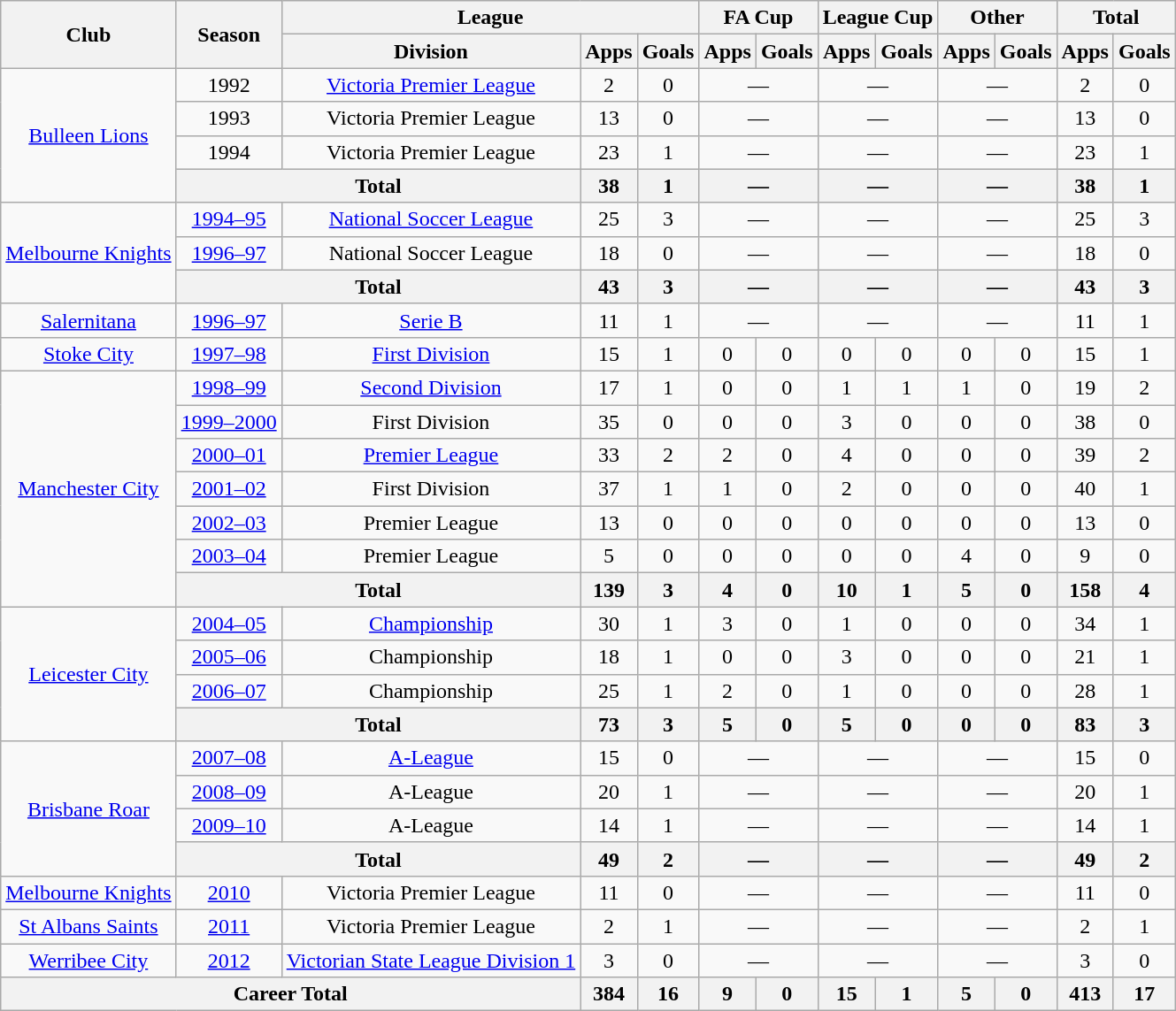<table class="wikitable" style="text-align: center">
<tr>
<th rowspan="2">Club</th>
<th rowspan="2">Season</th>
<th colspan="3">League</th>
<th colspan="2">FA Cup</th>
<th colspan="2">League Cup</th>
<th colspan="2">Other</th>
<th colspan="2">Total</th>
</tr>
<tr>
<th>Division</th>
<th>Apps</th>
<th>Goals</th>
<th>Apps</th>
<th>Goals</th>
<th>Apps</th>
<th>Goals</th>
<th>Apps</th>
<th>Goals</th>
<th>Apps</th>
<th>Goals</th>
</tr>
<tr>
<td rowspan="4"><a href='#'>Bulleen Lions</a></td>
<td>1992</td>
<td><a href='#'>Victoria Premier League</a></td>
<td>2</td>
<td>0</td>
<td colspan="2">—</td>
<td colspan="2">—</td>
<td colspan="2">—</td>
<td>2</td>
<td>0</td>
</tr>
<tr>
<td>1993</td>
<td>Victoria Premier League</td>
<td>13</td>
<td>0</td>
<td colspan="2">—</td>
<td colspan="2">—</td>
<td colspan="2">—</td>
<td>13</td>
<td>0</td>
</tr>
<tr>
<td>1994</td>
<td>Victoria Premier League</td>
<td>23</td>
<td>1</td>
<td colspan="2">—</td>
<td colspan="2">—</td>
<td colspan="2">—</td>
<td>23</td>
<td>1</td>
</tr>
<tr>
<th colspan="2">Total</th>
<th>38</th>
<th>1</th>
<th colspan="2">—</th>
<th colspan="2">—</th>
<th colspan="2">—</th>
<th>38</th>
<th>1</th>
</tr>
<tr>
<td rowspan="3"><a href='#'>Melbourne Knights</a></td>
<td><a href='#'>1994–95</a></td>
<td><a href='#'>National Soccer League</a></td>
<td>25</td>
<td>3</td>
<td colspan="2">—</td>
<td colspan="2">—</td>
<td colspan="2">—</td>
<td>25</td>
<td>3</td>
</tr>
<tr>
<td><a href='#'>1996–97</a></td>
<td>National Soccer League</td>
<td>18</td>
<td>0</td>
<td colspan="2">—</td>
<td colspan="2">—</td>
<td colspan="2">—</td>
<td>18</td>
<td>0</td>
</tr>
<tr>
<th colspan="2">Total</th>
<th>43</th>
<th>3</th>
<th colspan="2">—</th>
<th colspan="2">—</th>
<th colspan="2">—</th>
<th>43</th>
<th>3</th>
</tr>
<tr>
<td><a href='#'>Salernitana</a></td>
<td><a href='#'>1996–97</a></td>
<td><a href='#'>Serie B</a></td>
<td>11</td>
<td>1</td>
<td colspan="2">—</td>
<td colspan="2">—</td>
<td colspan="2">—</td>
<td>11</td>
<td>1</td>
</tr>
<tr>
<td><a href='#'>Stoke City</a></td>
<td><a href='#'>1997–98</a></td>
<td><a href='#'>First Division</a></td>
<td>15</td>
<td>1</td>
<td>0</td>
<td>0</td>
<td>0</td>
<td>0</td>
<td>0</td>
<td>0</td>
<td>15</td>
<td>1</td>
</tr>
<tr>
<td rowspan="7"><a href='#'>Manchester City</a></td>
<td><a href='#'>1998–99</a></td>
<td><a href='#'>Second Division</a></td>
<td>17</td>
<td>1</td>
<td>0</td>
<td>0</td>
<td>1</td>
<td>1</td>
<td>1</td>
<td>0</td>
<td>19</td>
<td>2</td>
</tr>
<tr>
<td><a href='#'>1999–2000</a></td>
<td>First Division</td>
<td>35</td>
<td>0</td>
<td>0</td>
<td>0</td>
<td>3</td>
<td>0</td>
<td>0</td>
<td>0</td>
<td>38</td>
<td>0</td>
</tr>
<tr>
<td><a href='#'>2000–01</a></td>
<td><a href='#'>Premier League</a></td>
<td>33</td>
<td>2</td>
<td>2</td>
<td>0</td>
<td>4</td>
<td>0</td>
<td>0</td>
<td>0</td>
<td>39</td>
<td>2</td>
</tr>
<tr>
<td><a href='#'>2001–02</a></td>
<td>First Division</td>
<td>37</td>
<td>1</td>
<td>1</td>
<td>0</td>
<td>2</td>
<td>0</td>
<td>0</td>
<td>0</td>
<td>40</td>
<td>1</td>
</tr>
<tr>
<td><a href='#'>2002–03</a></td>
<td>Premier League</td>
<td>13</td>
<td>0</td>
<td>0</td>
<td>0</td>
<td>0</td>
<td>0</td>
<td>0</td>
<td>0</td>
<td>13</td>
<td>0</td>
</tr>
<tr>
<td><a href='#'>2003–04</a></td>
<td>Premier League</td>
<td>5</td>
<td>0</td>
<td>0</td>
<td>0</td>
<td>0</td>
<td>0</td>
<td>4</td>
<td>0</td>
<td>9</td>
<td>0</td>
</tr>
<tr>
<th colspan="2">Total</th>
<th>139</th>
<th>3</th>
<th>4</th>
<th>0</th>
<th>10</th>
<th>1</th>
<th>5</th>
<th>0</th>
<th>158</th>
<th>4</th>
</tr>
<tr>
<td rowspan="4"><a href='#'>Leicester City</a></td>
<td><a href='#'>2004–05</a></td>
<td><a href='#'>Championship</a></td>
<td>30</td>
<td>1</td>
<td>3</td>
<td>0</td>
<td>1</td>
<td>0</td>
<td>0</td>
<td>0</td>
<td>34</td>
<td>1</td>
</tr>
<tr>
<td><a href='#'>2005–06</a></td>
<td>Championship</td>
<td>18</td>
<td>1</td>
<td>0</td>
<td>0</td>
<td>3</td>
<td>0</td>
<td>0</td>
<td>0</td>
<td>21</td>
<td>1</td>
</tr>
<tr>
<td><a href='#'>2006–07</a></td>
<td>Championship</td>
<td>25</td>
<td>1</td>
<td>2</td>
<td>0</td>
<td>1</td>
<td>0</td>
<td>0</td>
<td>0</td>
<td>28</td>
<td>1</td>
</tr>
<tr>
<th colspan="2">Total</th>
<th>73</th>
<th>3</th>
<th>5</th>
<th>0</th>
<th>5</th>
<th>0</th>
<th>0</th>
<th>0</th>
<th>83</th>
<th>3</th>
</tr>
<tr>
<td rowspan="4"><a href='#'>Brisbane Roar</a></td>
<td><a href='#'>2007–08</a></td>
<td><a href='#'>A-League</a></td>
<td>15</td>
<td>0</td>
<td colspan="2">—</td>
<td colspan="2">—</td>
<td colspan="2">—</td>
<td>15</td>
<td>0</td>
</tr>
<tr>
<td><a href='#'>2008–09</a></td>
<td>A-League</td>
<td>20</td>
<td>1</td>
<td colspan="2">—</td>
<td colspan="2">—</td>
<td colspan="2">—</td>
<td>20</td>
<td>1</td>
</tr>
<tr>
<td><a href='#'>2009–10</a></td>
<td>A-League</td>
<td>14</td>
<td>1</td>
<td colspan="2">—</td>
<td colspan="2">—</td>
<td colspan="2">—</td>
<td>14</td>
<td>1</td>
</tr>
<tr>
<th colspan="2">Total</th>
<th>49</th>
<th>2</th>
<th colspan="2">—</th>
<th colspan="2">—</th>
<th colspan="2">—</th>
<th>49</th>
<th>2</th>
</tr>
<tr>
<td><a href='#'>Melbourne Knights</a></td>
<td><a href='#'>2010</a></td>
<td>Victoria Premier League</td>
<td>11</td>
<td>0</td>
<td colspan="2">—</td>
<td colspan="2">—</td>
<td colspan="2">—</td>
<td>11</td>
<td>0</td>
</tr>
<tr>
<td><a href='#'>St Albans Saints</a></td>
<td><a href='#'>2011</a></td>
<td>Victoria Premier League</td>
<td>2</td>
<td>1</td>
<td colspan="2">—</td>
<td colspan="2">—</td>
<td colspan="2">—</td>
<td>2</td>
<td>1</td>
</tr>
<tr>
<td><a href='#'>Werribee City</a></td>
<td><a href='#'>2012</a></td>
<td><a href='#'>Victorian State League Division 1</a></td>
<td>3</td>
<td>0</td>
<td colspan="2">—</td>
<td colspan="2">—</td>
<td colspan="2">—</td>
<td>3</td>
<td>0</td>
</tr>
<tr>
<th colspan="3">Career Total</th>
<th>384</th>
<th>16</th>
<th>9</th>
<th>0</th>
<th>15</th>
<th>1</th>
<th>5</th>
<th>0</th>
<th>413</th>
<th>17</th>
</tr>
</table>
